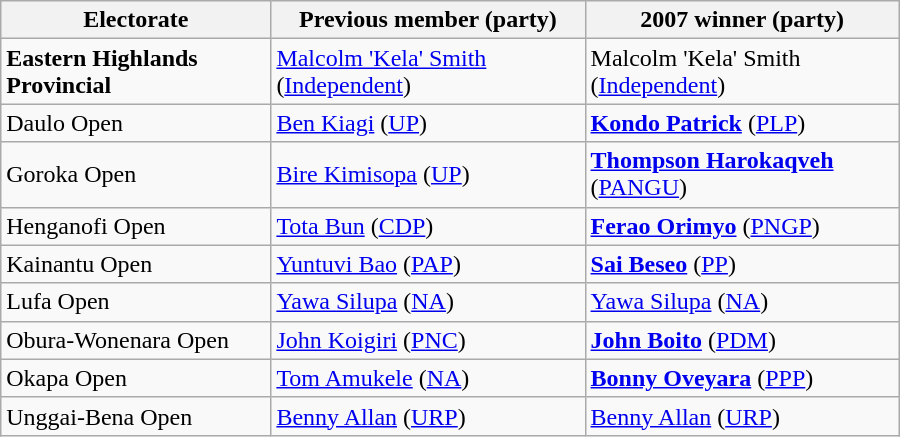<table class="wikitable" style="text-align: left;" width="600">
<tr>
<th>Electorate</th>
<th>Previous member (party)</th>
<th>2007 winner (party)</th>
</tr>
<tr>
<td><strong>Eastern Highlands Provincial</strong></td>
<td><a href='#'>Malcolm 'Kela' Smith</a> (<a href='#'>Independent</a>)</td>
<td>Malcolm 'Kela' Smith (<a href='#'>Independent</a>) </td>
</tr>
<tr>
<td>Daulo Open</td>
<td><a href='#'>Ben Kiagi</a> (<a href='#'>UP</a>)</td>
<td><strong><a href='#'>Kondo Patrick</a></strong> (<a href='#'>PLP</a>) </td>
</tr>
<tr>
<td>Goroka Open</td>
<td><a href='#'>Bire Kimisopa</a> (<a href='#'>UP</a>)</td>
<td><strong><a href='#'>Thompson Harokaqveh</a></strong> (<a href='#'>PANGU</a>) </td>
</tr>
<tr>
<td>Henganofi Open</td>
<td><a href='#'>Tota Bun</a> (<a href='#'>CDP</a>)</td>
<td><strong><a href='#'>Ferao Orimyo</a></strong> (<a href='#'>PNGP</a>) </td>
</tr>
<tr>
<td>Kainantu Open</td>
<td><a href='#'>Yuntuvi Bao</a> (<a href='#'>PAP</a>)</td>
<td><strong><a href='#'>Sai Beseo</a></strong> (<a href='#'>PP</a>) </td>
</tr>
<tr>
<td>Lufa Open</td>
<td><a href='#'>Yawa Silupa</a> (<a href='#'>NA</a>)</td>
<td><a href='#'>Yawa Silupa</a> (<a href='#'>NA</a>) </td>
</tr>
<tr>
<td>Obura-Wonenara Open</td>
<td><a href='#'>John Koigiri</a> (<a href='#'>PNC</a>)</td>
<td><strong><a href='#'>John Boito</a></strong> (<a href='#'>PDM</a>) </td>
</tr>
<tr>
<td>Okapa Open</td>
<td><a href='#'>Tom Amukele</a> (<a href='#'>NA</a>)</td>
<td><strong><a href='#'>Bonny Oveyara</a></strong> (<a href='#'>PPP</a>) </td>
</tr>
<tr>
<td>Unggai-Bena Open</td>
<td><a href='#'>Benny Allan</a> (<a href='#'>URP</a>)</td>
<td><a href='#'>Benny Allan</a> (<a href='#'>URP</a>) </td>
</tr>
</table>
